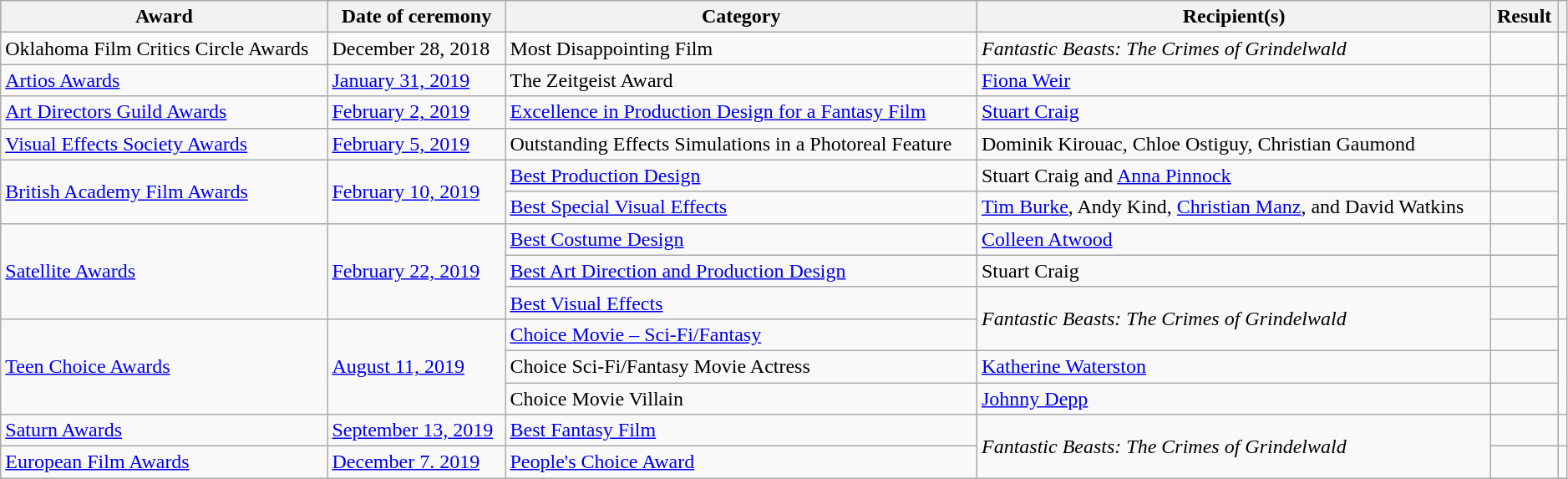<table class="wikitable plainrowheaders sortable" style="width:99%;">
<tr>
<th scope="col">Award</th>
<th scope="col">Date of ceremony</th>
<th scope="col">Category</th>
<th scope="col">Recipient(s)</th>
<th scope="col">Result</th>
<th scope="col" class="unsortable"></th>
</tr>
<tr>
<td>Oklahoma Film Critics Circle Awards</td>
<td>December 28, 2018</td>
<td>Most Disappointing Film</td>
<td><em>Fantastic Beasts: The Crimes of Grindelwald</em></td>
<td></td>
<td></td>
</tr>
<tr>
<td><a href='#'>Artios Awards</a></td>
<td><a href='#'>January 31, 2019</a></td>
<td>The Zeitgeist Award</td>
<td><a href='#'>Fiona Weir</a></td>
<td></td>
<td></td>
</tr>
<tr>
<td><a href='#'>Art Directors Guild Awards</a></td>
<td><a href='#'>February 2, 2019</a></td>
<td><a href='#'>Excellence in Production Design for a Fantasy Film</a></td>
<td><a href='#'>Stuart Craig</a></td>
<td></td>
<td></td>
</tr>
<tr>
<td><a href='#'>Visual Effects Society Awards</a></td>
<td><a href='#'>February 5, 2019</a></td>
<td>Outstanding Effects Simulations in a Photoreal Feature</td>
<td>Dominik Kirouac, Chloe Ostiguy, Christian Gaumond</td>
<td></td>
<td style="text-align:center;"></td>
</tr>
<tr>
<td scope="row" rowspan="2"><a href='#'>British Academy Film Awards</a></td>
<td rowspan="2"><a href='#'>February 10, 2019</a></td>
<td><a href='#'>Best Production Design</a></td>
<td>Stuart Craig and <a href='#'>Anna Pinnock</a></td>
<td></td>
<td rowspan="2" style="text-align:center;"></td>
</tr>
<tr>
<td><a href='#'>Best Special Visual Effects</a></td>
<td><a href='#'>Tim Burke</a>, Andy Kind, <a href='#'>Christian Manz</a>, and David Watkins</td>
<td></td>
</tr>
<tr>
<td rowspan="3"><a href='#'>Satellite Awards</a></td>
<td rowspan="3"><a href='#'>February 22, 2019</a></td>
<td><a href='#'>Best Costume Design</a></td>
<td><a href='#'>Colleen Atwood</a></td>
<td></td>
<td rowspan="3"></td>
</tr>
<tr>
<td><a href='#'>Best Art Direction and Production Design</a></td>
<td>Stuart Craig</td>
<td></td>
</tr>
<tr>
<td><a href='#'>Best Visual Effects</a></td>
<td rowspan="2"><em>Fantastic Beasts: The Crimes of Grindelwald</em></td>
<td></td>
</tr>
<tr>
<td rowspan="3"><a href='#'>Teen Choice Awards</a></td>
<td rowspan="3"><a href='#'>August 11, 2019</a></td>
<td><a href='#'>Choice Movie – Sci-Fi/Fantasy</a></td>
<td></td>
<td rowspan="3"></td>
</tr>
<tr>
<td>Choice Sci-Fi/Fantasy Movie Actress</td>
<td><a href='#'>Katherine Waterston</a></td>
<td></td>
</tr>
<tr>
<td>Choice Movie Villain</td>
<td><a href='#'>Johnny Depp</a></td>
<td></td>
</tr>
<tr>
<td><a href='#'>Saturn Awards</a></td>
<td><a href='#'>September 13, 2019</a></td>
<td><a href='#'>Best Fantasy Film</a></td>
<td rowspan="2"><em>Fantastic Beasts: The Crimes of Grindelwald</em></td>
<td></td>
<td style="text-align:center;"></td>
</tr>
<tr>
<td><a href='#'>European Film Awards</a></td>
<td><a href='#'>December 7. 2019</a></td>
<td><a href='#'>People's Choice Award</a></td>
<td></td>
<td></td>
</tr>
</table>
